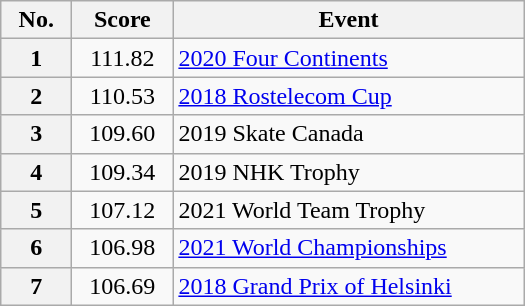<table class="wikitable" width=350px style="float:left; margin-right:1em;">
<tr>
<th scope=col width=40px>No.</th>
<th scope=col width=60px>Score</th>
<th scope=col>Event</th>
</tr>
<tr>
<th scope=row>1</th>
<td align=center>111.82</td>
<td><a href='#'>2020 Four Continents</a></td>
</tr>
<tr>
<th scope=row>2</th>
<td align=center>110.53</td>
<td><a href='#'>2018 Rostelecom Cup</a></td>
</tr>
<tr>
<th scope=row>3</th>
<td align=center>109.60</td>
<td>2019 Skate Canada</td>
</tr>
<tr>
<th scope=row>4</th>
<td align=center>109.34</td>
<td>2019 NHK Trophy</td>
</tr>
<tr>
<th scope=row>5</th>
<td align=center>107.12</td>
<td>2021 World Team Trophy</td>
</tr>
<tr>
<th scope=row>6</th>
<td align=center>106.98</td>
<td><a href='#'>2021 World Championships</a></td>
</tr>
<tr>
<th scope=row>7</th>
<td align=center>106.69</td>
<td><a href='#'>2018 Grand Prix of Helsinki</a></td>
</tr>
</table>
